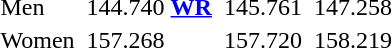<table>
<tr>
<td>Men<br></td>
<td></td>
<td>144.740 <strong><a href='#'>WR</a></strong></td>
<td></td>
<td>145.761</td>
<td></td>
<td>147.258</td>
</tr>
<tr>
<td>Women<br></td>
<td></td>
<td>157.268</td>
<td></td>
<td>157.720</td>
<td></td>
<td>158.219</td>
</tr>
</table>
